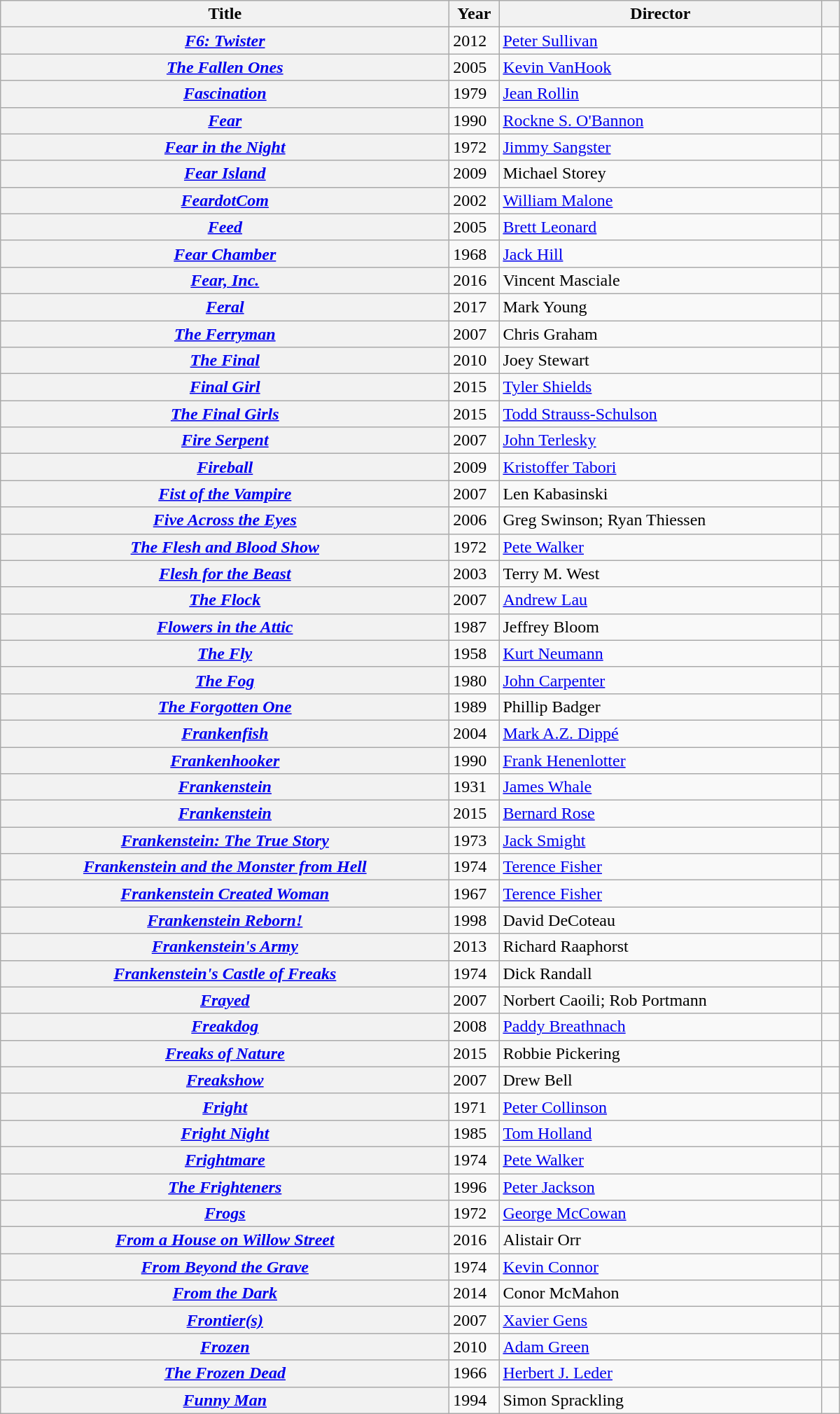<table style="width:800px;" class="wikitable plainrowheaders sortable">
<tr>
<th width="420" scope="col">Title</th>
<th width="40" scope="col">Year</th>
<th width="300" scope="col">Director</th>
<th scope="col"></th>
</tr>
<tr>
<th scope="row"><em><a href='#'>F6: Twister</a></em></th>
<td>2012</td>
<td><a href='#'>Peter Sullivan</a></td>
<td></td>
</tr>
<tr>
<th scope="row"><em><a href='#'>The Fallen Ones</a></em></th>
<td>2005</td>
<td><a href='#'>Kevin VanHook</a></td>
<td align="center"></td>
</tr>
<tr>
<th scope="row"><em><a href='#'>Fascination</a></em></th>
<td>1979</td>
<td><a href='#'>Jean Rollin</a></td>
<td align="center"></td>
</tr>
<tr>
<th scope="row"><em><a href='#'>Fear</a></em></th>
<td>1990</td>
<td><a href='#'>Rockne S. O'Bannon</a></td>
<td></td>
</tr>
<tr>
<th scope="row"><em><a href='#'>Fear in the Night</a></em></th>
<td>1972</td>
<td><a href='#'>Jimmy Sangster</a></td>
<td></td>
</tr>
<tr>
<th scope="row"><em><a href='#'>Fear Island</a></em></th>
<td>2009</td>
<td>Michael Storey</td>
<td></td>
</tr>
<tr>
<th scope="row"><em><a href='#'>FeardotCom</a></em></th>
<td>2002</td>
<td><a href='#'>William Malone</a></td>
<td></td>
</tr>
<tr>
<th scope="row"><em><a href='#'>Feed</a></em></th>
<td>2005</td>
<td><a href='#'>Brett Leonard</a></td>
<td></td>
</tr>
<tr>
<th scope="row"><em><a href='#'>Fear Chamber</a></em></th>
<td>1968</td>
<td><a href='#'>Jack Hill</a></td>
<td></td>
</tr>
<tr>
<th scope="row"><em><a href='#'>Fear, Inc.</a></em></th>
<td>2016</td>
<td>Vincent Masciale</td>
<td align="center"></td>
</tr>
<tr>
<th scope="row"><em><a href='#'>Feral</a></em></th>
<td>2017</td>
<td>Mark Young</td>
<td align="center"></td>
</tr>
<tr>
<th scope="row"><em><a href='#'>The Ferryman</a></em></th>
<td>2007</td>
<td>Chris Graham</td>
<td></td>
</tr>
<tr>
<th scope="row"><em><a href='#'>The Final</a></em></th>
<td>2010</td>
<td>Joey Stewart</td>
<td></td>
</tr>
<tr>
<th scope="row"><em><a href='#'>Final Girl</a></em></th>
<td>2015</td>
<td><a href='#'>Tyler Shields</a></td>
<td align="center"></td>
</tr>
<tr>
<th scope="row"><em><a href='#'>The Final Girls</a></em></th>
<td>2015</td>
<td><a href='#'>Todd Strauss-Schulson</a></td>
<td></td>
</tr>
<tr>
<th scope="row"><em><a href='#'>Fire Serpent</a></em></th>
<td>2007</td>
<td><a href='#'>John Terlesky</a></td>
<td></td>
</tr>
<tr>
<th scope="row"><em><a href='#'>Fireball</a></em></th>
<td>2009</td>
<td><a href='#'>Kristoffer Tabori</a></td>
<td></td>
</tr>
<tr>
<th scope="row"><em><a href='#'>Fist of the Vampire</a></em></th>
<td>2007</td>
<td>Len Kabasinski</td>
<td></td>
</tr>
<tr>
<th scope="row"><em><a href='#'>Five Across the Eyes</a></em></th>
<td>2006</td>
<td>Greg Swinson; Ryan Thiessen</td>
<td></td>
</tr>
<tr>
<th scope="row"><em><a href='#'>The Flesh and Blood Show</a></em></th>
<td>1972</td>
<td><a href='#'>Pete Walker</a></td>
<td></td>
</tr>
<tr>
<th scope="row"><em><a href='#'>Flesh for the Beast</a></em></th>
<td>2003</td>
<td>Terry M. West</td>
<td></td>
</tr>
<tr>
<th scope="row"><em><a href='#'>The Flock</a></em></th>
<td>2007</td>
<td><a href='#'>Andrew Lau</a></td>
<td></td>
</tr>
<tr>
<th scope="row"><em><a href='#'>Flowers in the Attic</a></em></th>
<td>1987</td>
<td>Jeffrey Bloom</td>
<td></td>
</tr>
<tr>
<th scope="row"><em><a href='#'>The Fly</a></em></th>
<td>1958</td>
<td><a href='#'>Kurt Neumann</a></td>
<td></td>
</tr>
<tr>
<th scope="row"><em><a href='#'>The Fog</a></em></th>
<td>1980</td>
<td><a href='#'>John Carpenter</a></td>
<td></td>
</tr>
<tr>
<th scope="row"><em><a href='#'>The Forgotten One</a></em></th>
<td>1989</td>
<td>Phillip Badger</td>
<td></td>
</tr>
<tr>
<th scope="row"><em><a href='#'>Frankenfish</a></em></th>
<td>2004</td>
<td><a href='#'>Mark A.Z. Dippé</a></td>
<td></td>
</tr>
<tr>
<th scope="row"><em><a href='#'>Frankenhooker</a></em></th>
<td>1990</td>
<td><a href='#'>Frank Henenlotter</a></td>
<td></td>
</tr>
<tr>
<th scope="row"><em><a href='#'>Frankenstein</a></em></th>
<td>1931</td>
<td><a href='#'>James Whale</a></td>
<td align="center"></td>
</tr>
<tr>
<th scope="row"><em><a href='#'>Frankenstein</a></em></th>
<td>2015</td>
<td><a href='#'>Bernard Rose</a></td>
<td></td>
</tr>
<tr>
<th scope="row"><em><a href='#'>Frankenstein: The True Story</a></em></th>
<td>1973</td>
<td><a href='#'>Jack Smight</a></td>
<td align="center"></td>
</tr>
<tr>
<th scope="row"><em><a href='#'>Frankenstein and the Monster from Hell</a></em></th>
<td>1974</td>
<td><a href='#'>Terence Fisher</a></td>
<td align="center"></td>
</tr>
<tr>
<th scope="row"><em><a href='#'>Frankenstein Created Woman</a></em></th>
<td>1967</td>
<td><a href='#'>Terence Fisher</a></td>
<td align="center"></td>
</tr>
<tr>
<th scope="row"><em><a href='#'>Frankenstein Reborn!</a></em></th>
<td>1998</td>
<td>David DeCoteau</td>
<td></td>
</tr>
<tr>
<th scope="row"><em><a href='#'>Frankenstein's Army</a></em></th>
<td>2013</td>
<td>Richard Raaphorst</td>
<td align="center"></td>
</tr>
<tr>
<th scope="row"><em><a href='#'>Frankenstein's Castle of Freaks</a></em></th>
<td>1974</td>
<td>Dick Randall</td>
<td></td>
</tr>
<tr>
<th scope="row"><em><a href='#'>Frayed</a></em></th>
<td>2007</td>
<td>Norbert Caoili; Rob Portmann</td>
<td></td>
</tr>
<tr>
<th scope="row"><em><a href='#'>Freakdog</a></em></th>
<td>2008</td>
<td><a href='#'>Paddy Breathnach</a></td>
<td></td>
</tr>
<tr>
<th scope="row"><em><a href='#'>Freaks of Nature</a></em></th>
<td>2015</td>
<td>Robbie Pickering</td>
<td align="center"></td>
</tr>
<tr>
<th scope="row"><em><a href='#'>Freakshow</a></em></th>
<td>2007</td>
<td>Drew Bell</td>
<td></td>
</tr>
<tr>
<th scope="row"><em><a href='#'>Fright</a></em></th>
<td>1971</td>
<td><a href='#'>Peter Collinson</a></td>
<td></td>
</tr>
<tr>
<th scope="row"><em><a href='#'>Fright Night</a></em></th>
<td>1985</td>
<td><a href='#'>Tom Holland</a></td>
<td align="center"></td>
</tr>
<tr>
<th scope="row"><em><a href='#'>Frightmare</a></em></th>
<td>1974</td>
<td><a href='#'>Pete Walker</a></td>
<td></td>
</tr>
<tr>
<th scope="row"><em><a href='#'>The Frighteners</a></em></th>
<td>1996</td>
<td><a href='#'>Peter Jackson</a></td>
<td align="center"></td>
</tr>
<tr>
<th scope="row"><em><a href='#'>Frogs</a></em></th>
<td>1972</td>
<td><a href='#'>George McCowan</a></td>
<td></td>
</tr>
<tr>
<th scope="row"><em><a href='#'>From a House on Willow Street</a></em></th>
<td>2016</td>
<td>Alistair Orr</td>
<td align="center"></td>
</tr>
<tr>
<th scope="row"><em><a href='#'>From Beyond the Grave</a></em></th>
<td>1974</td>
<td><a href='#'>Kevin Connor</a></td>
<td align="center"></td>
</tr>
<tr>
<th scope="row"><em><a href='#'>From the Dark</a></em></th>
<td>2014</td>
<td>Conor McMahon</td>
<td></td>
</tr>
<tr>
<th scope="row"><em><a href='#'>Frontier(s)</a></em></th>
<td>2007</td>
<td><a href='#'>Xavier Gens</a></td>
<td></td>
</tr>
<tr>
<th scope="row"><em><a href='#'>Frozen</a></em></th>
<td>2010</td>
<td><a href='#'>Adam Green</a></td>
<td align="center"></td>
</tr>
<tr>
<th scope="row"><em><a href='#'>The Frozen Dead</a></em></th>
<td>1966</td>
<td><a href='#'>Herbert J. Leder</a></td>
<td align= "center"></td>
</tr>
<tr>
<th scope="row"><em><a href='#'>Funny Man</a></em></th>
<td>1994</td>
<td>Simon Sprackling</td>
<td></td>
</tr>
</table>
